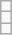<table class="wikitable">
<tr>
<td></td>
</tr>
<tr>
<td></td>
</tr>
<tr>
<td></td>
</tr>
</table>
